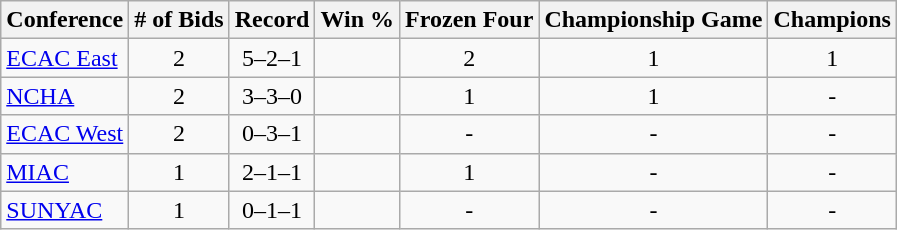<table class="wikitable sortable">
<tr>
<th>Conference</th>
<th># of Bids</th>
<th>Record</th>
<th>Win %</th>
<th>Frozen Four</th>
<th>Championship Game</th>
<th>Champions</th>
</tr>
<tr align="center">
<td align="left"><a href='#'>ECAC East</a></td>
<td>2</td>
<td>5–2–1</td>
<td></td>
<td>2</td>
<td>1</td>
<td>1</td>
</tr>
<tr align="center">
<td align="left"><a href='#'>NCHA</a></td>
<td>2</td>
<td>3–3–0</td>
<td></td>
<td>1</td>
<td>1</td>
<td>-</td>
</tr>
<tr align="center">
<td align="left"><a href='#'>ECAC West</a></td>
<td>2</td>
<td>0–3–1</td>
<td></td>
<td>-</td>
<td>-</td>
<td>-</td>
</tr>
<tr align="center">
<td align="left"><a href='#'>MIAC</a></td>
<td>1</td>
<td>2–1–1</td>
<td></td>
<td>1</td>
<td>-</td>
<td>-</td>
</tr>
<tr align="center">
<td align="left"><a href='#'>SUNYAC</a></td>
<td>1</td>
<td>0–1–1</td>
<td></td>
<td>-</td>
<td>-</td>
<td>-</td>
</tr>
</table>
